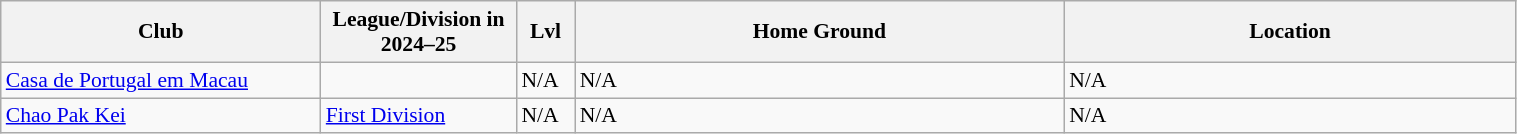<table class="wikitable sortable" width=80% style="font-size:90%">
<tr>
<th width=17%><strong>Club</strong></th>
<th width=10%><strong>League/Division in 2024–25</strong></th>
<th width=3%><strong>Lvl</strong></th>
<th width=26%><strong>Home Ground</strong></th>
<th width=24%><strong>Location</strong></th>
</tr>
<tr>
<td><a href='#'>Casa de Portugal em Macau</a></td>
<td></td>
<td>N/A</td>
<td>N/A</td>
<td>N/A</td>
</tr>
<tr>
<td><a href='#'>Chao Pak Kei</a></td>
<td><a href='#'>First Division</a></td>
<td>N/A</td>
<td>N/A</td>
<td>N/A</td>
</tr>
</table>
